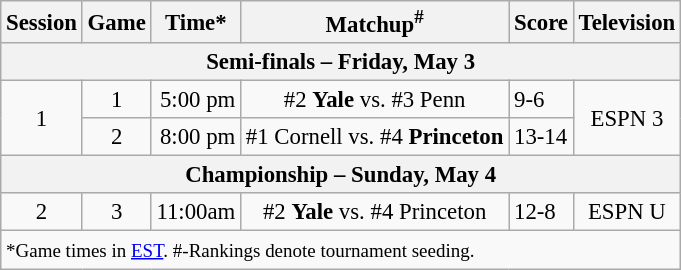<table class="wikitable" style="font-size: 95%">
<tr>
<th>Session</th>
<th>Game</th>
<th>Time*</th>
<th>Matchup<sup>#</sup></th>
<th>Score</th>
<th>Television</th>
</tr>
<tr>
<th colspan=6>Semi-finals – Friday, May 3</th>
</tr>
<tr>
<td rowspan=2 align=center>1</td>
<td align=center>1</td>
<td align=right>5:00 pm</td>
<td align=center>#2 <strong>Yale</strong>  vs. #3 Penn</td>
<td>9-6</td>
<td rowspan=2 align=center>ESPN 3</td>
</tr>
<tr>
<td align=center>2</td>
<td align=right>8:00 pm</td>
<td align=center>#1 Cornell vs. #4 <strong>Princeton</strong></td>
<td>13-14</td>
</tr>
<tr>
<th colspan=6>Championship – Sunday, May 4</th>
</tr>
<tr>
<td rowspan=1 align=center>2</td>
<td align=center>3</td>
<td align=right>11:00am</td>
<td align=center>#2 <strong>Yale</strong> vs. #4 Princeton</td>
<td>12-8</td>
<td rowspan=1 align=center>ESPN U</td>
</tr>
<tr>
<td colspan=6><small>*Game times in <a href='#'>EST</a>. #-Rankings denote tournament seeding.</small></td>
</tr>
</table>
